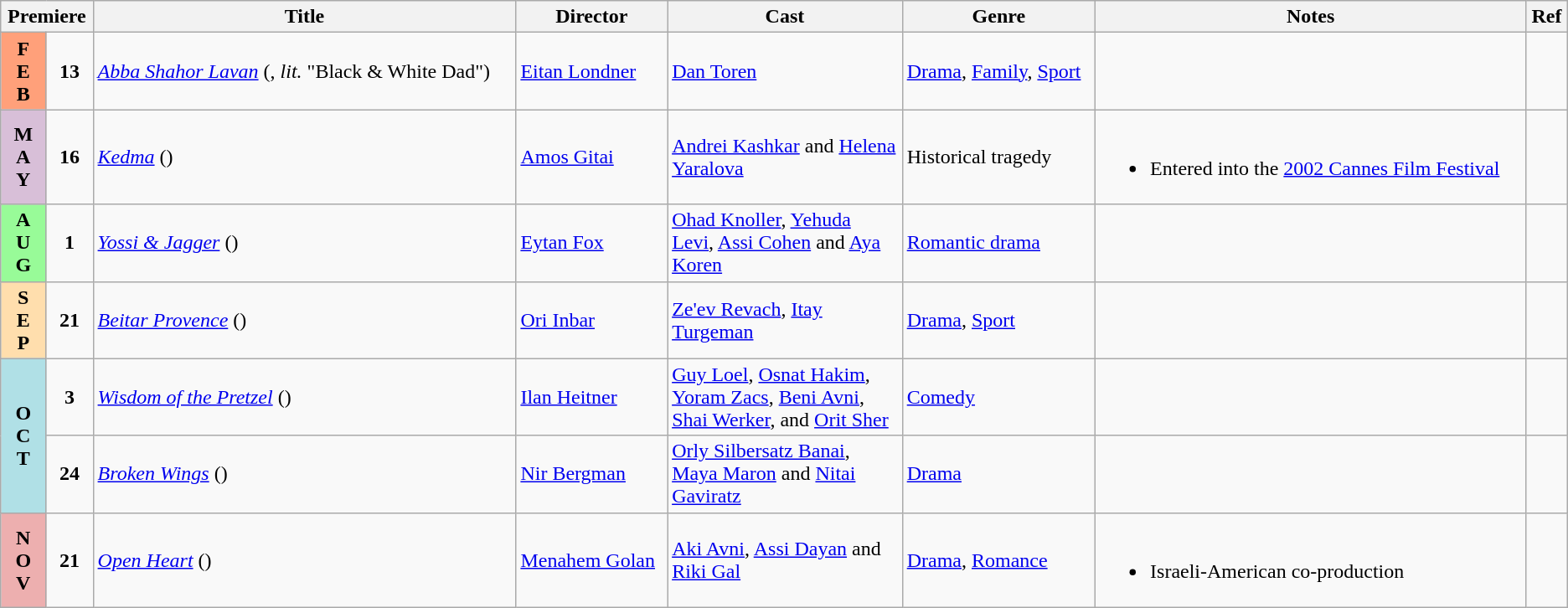<table class="wikitable">
<tr>
<th colspan="2">Premiere</th>
<th>Title</th>
<th>Director</th>
<th width=15%>Cast</th>
<th>Genre</th>
<th>Notes</th>
<th>Ref</th>
</tr>
<tr>
<td rowspan="1" valign="center" align="center" style="background:#FFA07A; textcolor:#000;"><strong>F<br>E<br>B</strong></td>
<td rowspan="1" align="center"><strong>13</strong></td>
<td><em><a href='#'>Abba Shahor Lavan</a></em> (, <em>lit.</em> "Black & White Dad")</td>
<td><a href='#'>Eitan Londner</a></td>
<td><a href='#'>Dan Toren</a></td>
<td><a href='#'>Drama</a>, <a href='#'>Family</a>, <a href='#'>Sport</a></td>
<td></td>
<td></td>
</tr>
<tr>
<td rowspan="1" valign="center" align="center" style="background:#D8BFD8; textcolor:#000;"><strong>M<br>A<br>Y</strong></td>
<td rowspan="1" align="center"><strong>16</strong></td>
<td><em><a href='#'>Kedma</a></em> ()</td>
<td><a href='#'>Amos Gitai</a></td>
<td><a href='#'>Andrei Kashkar</a> and <a href='#'>Helena Yaralova</a></td>
<td>Historical tragedy</td>
<td><br><ul><li>Entered into the <a href='#'>2002 Cannes Film Festival</a></li></ul></td>
<td></td>
</tr>
<tr>
<td rowspan="1" valign="center" align="center" style="background:#98FB98; textcolor:#000;"><strong>A<br>U<br>G</strong></td>
<td rowspan="1" align="center"><strong>1</strong></td>
<td><em><a href='#'>Yossi & Jagger</a></em> ()</td>
<td><a href='#'>Eytan Fox</a></td>
<td><a href='#'>Ohad Knoller</a>, <a href='#'>Yehuda Levi</a>, <a href='#'>Assi Cohen</a> and <a href='#'>Aya Koren</a></td>
<td><a href='#'>Romantic drama</a></td>
<td></td>
<td></td>
</tr>
<tr>
<td rowspan="1" valign="center" align="center" style="background:#FFDEAD; textcolor:#000;"><strong>S<br>E<br>P</strong></td>
<td rowspan="1" align="center"><strong>21</strong></td>
<td><em><a href='#'>Beitar Provence</a></em> ()</td>
<td><a href='#'>Ori Inbar</a></td>
<td><a href='#'>Ze'ev Revach</a>, <a href='#'>Itay Turgeman</a></td>
<td><a href='#'>Drama</a>, <a href='#'>Sport</a></td>
<td></td>
<td></td>
</tr>
<tr>
<td rowspan="2" valign="center" align="center" style="background:#B0E0E6; textcolor:#000;"><strong>O<br>C<br>T</strong></td>
<td rowspan="1" align="center"><strong>3</strong></td>
<td><em><a href='#'>Wisdom of the Pretzel</a></em> ()</td>
<td><a href='#'>Ilan Heitner</a></td>
<td><a href='#'>Guy Loel</a>, <a href='#'>Osnat Hakim</a>, <a href='#'>Yoram Zacs</a>, <a href='#'>Beni Avni</a>, <a href='#'>Shai Werker</a>, and <a href='#'>Orit Sher</a></td>
<td><a href='#'>Comedy</a></td>
<td></td>
<td></td>
</tr>
<tr>
<td rowspan="1" align="center"><strong>24</strong></td>
<td><em><a href='#'>Broken Wings</a></em> ()</td>
<td><a href='#'>Nir Bergman</a></td>
<td><a href='#'>Orly Silbersatz Banai</a>, <a href='#'>Maya Maron</a> and <a href='#'>Nitai Gaviratz</a></td>
<td><a href='#'>Drama</a></td>
<td></td>
<td></td>
</tr>
<tr>
<td rowspan="1" valign="center" align="center" style="background:#edafaf; textcolor:#000;"><strong>N<br>O<br>V</strong></td>
<td rowspan="1" align="center"><strong>21</strong></td>
<td><em><a href='#'>Open Heart</a></em> ()</td>
<td><a href='#'>Menahem Golan</a></td>
<td><a href='#'>Aki Avni</a>, <a href='#'>Assi Dayan</a> and <a href='#'>Riki Gal</a></td>
<td><a href='#'>Drama</a>, <a href='#'>Romance</a></td>
<td><br><ul><li>Israeli-American co-production</li></ul></td>
<td></td>
</tr>
</table>
